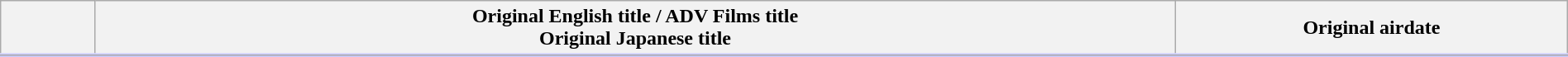<table class="plainrowheaders wikitable" style="width:100%; background:#fff;">
<tr style="border-bottom: 3px solid #CCF;">
<th style="width:6%;"></th>
<th>Original English title / ADV Films title<br>Original Japanese title</th>
<th style="width:25%;">Original airdate</th>
</tr>
<tr>
</tr>
</table>
